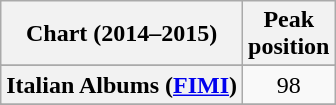<table class="wikitable sortable plainrowheaders" style="text-align:center;">
<tr>
<th scope="col">Chart (2014–2015)</th>
<th scope="col">Peak<br>position</th>
</tr>
<tr>
</tr>
<tr>
</tr>
<tr>
</tr>
<tr>
</tr>
<tr>
</tr>
<tr>
</tr>
<tr>
</tr>
<tr>
</tr>
<tr>
</tr>
<tr>
</tr>
<tr>
<th scope="row">Italian Albums (<a href='#'>FIMI</a>)</th>
<td>98</td>
</tr>
<tr>
</tr>
<tr>
</tr>
<tr>
</tr>
<tr>
</tr>
<tr>
</tr>
<tr>
</tr>
</table>
